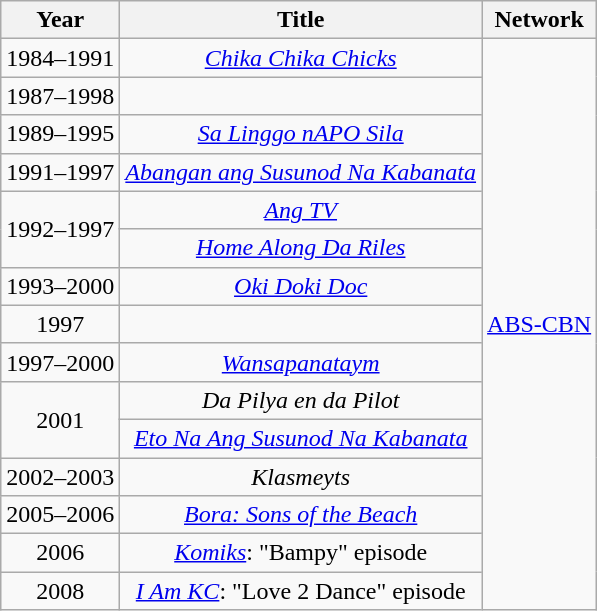<table class="wikitable sortable">
<tr>
<th>Year</th>
<th>Title</th>
<th>Network</th>
</tr>
<tr align="center">
<td>1984–1991</td>
<td><em><a href='#'>Chika Chika Chicks</a></em></td>
<td rowspan=15><a href='#'>ABS-CBN</a></td>
</tr>
<tr align="center">
<td>1987–1998</td>
<td></td>
</tr>
<tr align="center">
<td>1989–1995</td>
<td><em><a href='#'>Sa Linggo nAPO Sila</a></em></td>
</tr>
<tr align="center">
<td>1991–1997</td>
<td><em><a href='#'>Abangan ang Susunod Na Kabanata</a></em></td>
</tr>
<tr align="center">
<td rowspan=2>1992–1997</td>
<td><em><a href='#'>Ang TV</a></em></td>
</tr>
<tr align="center">
<td><em><a href='#'>Home Along Da Riles</a></em></td>
</tr>
<tr align=center>
<td>1993–2000</td>
<td><em><a href='#'>Oki Doki Doc</a></em></td>
</tr>
<tr align="center">
<td>1997</td>
<td></td>
</tr>
<tr align="center">
<td>1997–2000</td>
<td><em><a href='#'>Wansapanataym</a></em></td>
</tr>
<tr align="center">
<td rowspan=2>2001</td>
<td><em>Da Pilya en da Pilot</em></td>
</tr>
<tr align=center>
<td><em><a href='#'>Eto Na Ang Susunod Na Kabanata</a></em></td>
</tr>
<tr align="center">
<td>2002–2003</td>
<td><em>Klasmeyts</em></td>
</tr>
<tr align="center">
<td>2005–2006</td>
<td><em><a href='#'>Bora: Sons of the Beach</a></em></td>
</tr>
<tr align="center">
<td>2006</td>
<td><em><a href='#'>Komiks</a></em>: "Bampy" episode</td>
</tr>
<tr align="center">
<td>2008</td>
<td><em><a href='#'>I Am KC</a></em>: "Love 2 Dance" episode</td>
</tr>
</table>
